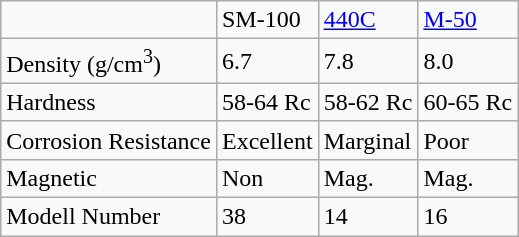<table class="wikitable">
<tr>
<td></td>
<td>SM-100</td>
<td><a href='#'>440C</a></td>
<td><a href='#'>M-50</a></td>
</tr>
<tr>
<td>Density (g/cm<sup>3</sup>)</td>
<td>6.7</td>
<td>7.8</td>
<td>8.0</td>
</tr>
<tr>
<td>Hardness</td>
<td>58-64 Rc</td>
<td>58-62 Rc</td>
<td>60-65 Rc</td>
</tr>
<tr>
<td>Corrosion Resistance</td>
<td>Excellent</td>
<td>Marginal</td>
<td>Poor</td>
</tr>
<tr>
<td>Magnetic</td>
<td>Non</td>
<td>Mag.</td>
<td>Mag.</td>
</tr>
<tr>
<td>Modell Number</td>
<td>38</td>
<td>14</td>
<td>16</td>
</tr>
</table>
